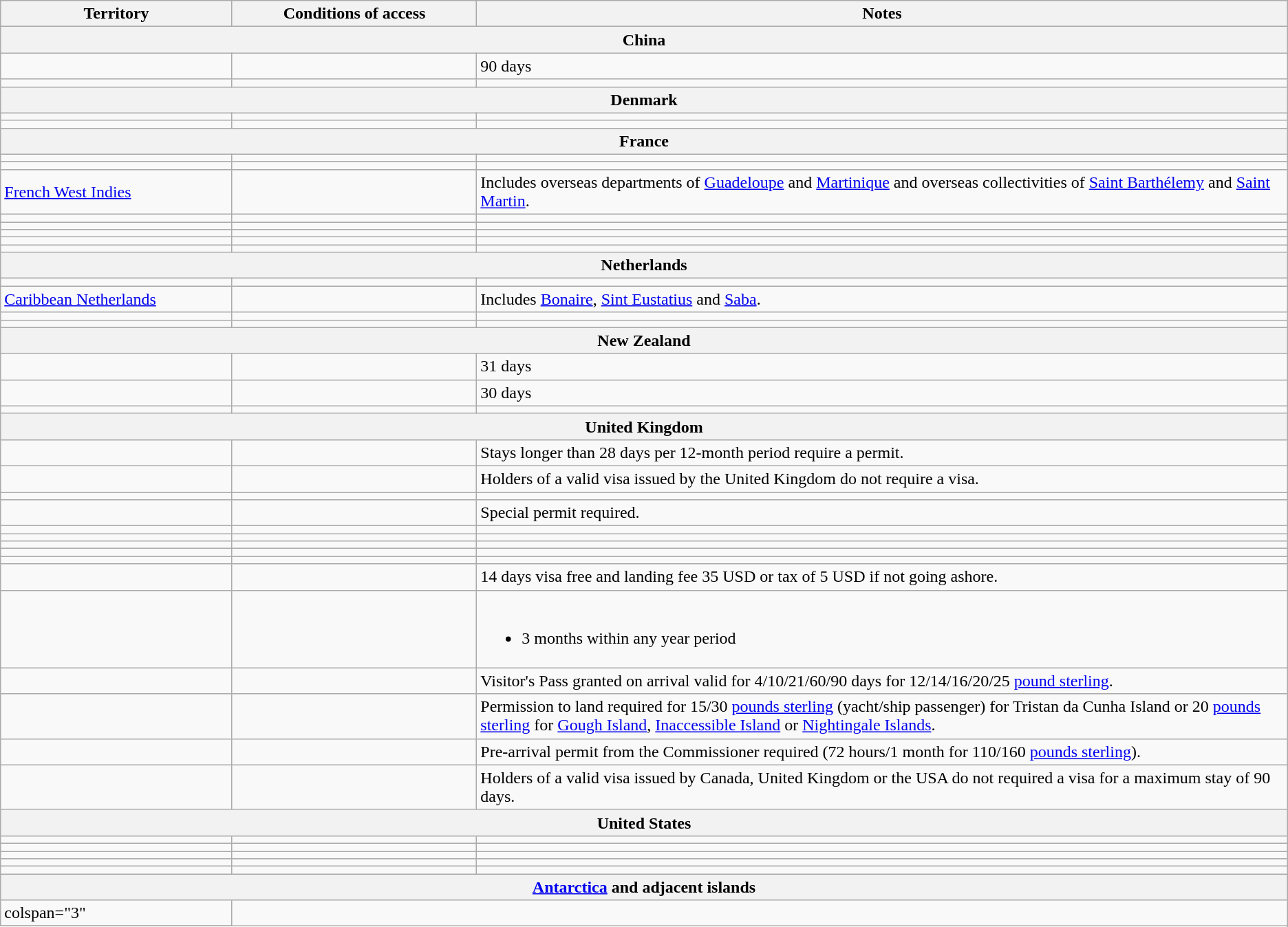<table class="wikitable" style="text-align: left; table-layout: fixed;">
<tr>
<th width="18%">Territory</th>
<th width="19%">Conditions of access</th>
<th>Notes</th>
</tr>
<tr>
<th colspan="3">China</th>
</tr>
<tr>
<td></td>
<td></td>
<td>90 days</td>
</tr>
<tr>
<td></td>
<td></td>
<td></td>
</tr>
<tr>
<th colspan="3">Denmark</th>
</tr>
<tr>
<td></td>
<td></td>
<td></td>
</tr>
<tr>
<td></td>
<td></td>
<td></td>
</tr>
<tr>
<th colspan="3">France</th>
</tr>
<tr>
<td></td>
<td></td>
<td></td>
</tr>
<tr>
<td></td>
<td></td>
<td></td>
</tr>
<tr>
<td> <a href='#'>French West Indies</a></td>
<td></td>
<td>Includes overseas departments of <a href='#'>Guadeloupe</a> and <a href='#'>Martinique</a> and overseas collectivities of <a href='#'>Saint Barthélemy</a> and <a href='#'>Saint Martin</a>.</td>
</tr>
<tr>
<td></td>
<td></td>
<td></td>
</tr>
<tr>
<td></td>
<td></td>
<td></td>
</tr>
<tr>
<td></td>
<td></td>
<td></td>
</tr>
<tr>
<td></td>
<td></td>
<td></td>
</tr>
<tr>
<td></td>
<td></td>
<td></td>
</tr>
<tr>
<th colspan="3">Netherlands</th>
</tr>
<tr>
<td></td>
<td></td>
<td></td>
</tr>
<tr>
<td> <a href='#'>Caribbean Netherlands</a></td>
<td></td>
<td>Includes <a href='#'>Bonaire</a>, <a href='#'>Sint Eustatius</a> and <a href='#'>Saba</a>.</td>
</tr>
<tr>
<td></td>
<td></td>
<td></td>
</tr>
<tr>
<td></td>
<td></td>
<td></td>
</tr>
<tr>
<th colspan="3">New Zealand</th>
</tr>
<tr>
<td></td>
<td></td>
<td>31 days</td>
</tr>
<tr>
<td></td>
<td></td>
<td>30 days</td>
</tr>
<tr>
<td></td>
<td></td>
<td></td>
</tr>
<tr>
<th colspan="3">United Kingdom</th>
</tr>
<tr>
<td></td>
<td></td>
<td>Stays longer than 28 days per 12-month period require a permit.</td>
</tr>
<tr>
<td></td>
<td></td>
<td>Holders of a valid visa issued by the United Kingdom do not require a visa.</td>
</tr>
<tr>
<td></td>
<td></td>
<td></td>
</tr>
<tr>
<td></td>
<td></td>
<td>Special permit required.</td>
</tr>
<tr>
<td></td>
<td></td>
<td></td>
</tr>
<tr>
<td></td>
<td></td>
<td></td>
</tr>
<tr>
<td></td>
<td></td>
<td></td>
</tr>
<tr>
<td></td>
<td></td>
<td></td>
</tr>
<tr>
<td></td>
<td></td>
<td></td>
</tr>
<tr>
<td></td>
<td></td>
<td>14 days visa free and landing fee 35 USD or tax of 5 USD if not going ashore.</td>
</tr>
<tr>
<td></td>
<td></td>
<td><br><ul><li>3 months within any year period</li></ul></td>
</tr>
<tr>
<td></td>
<td></td>
<td>Visitor's Pass granted on arrival valid for 4/10/21/60/90 days for 12/14/16/20/25 <a href='#'>pound sterling</a>.</td>
</tr>
<tr>
<td></td>
<td></td>
<td>Permission to land required for 15/30 <a href='#'>pounds sterling</a> (yacht/ship passenger) for Tristan da Cunha Island or 20 <a href='#'>pounds sterling</a> for <a href='#'>Gough Island</a>, <a href='#'>Inaccessible Island</a> or <a href='#'>Nightingale Islands</a>.</td>
</tr>
<tr>
<td></td>
<td></td>
<td>Pre-arrival permit from the Commissioner required (72 hours/1 month for 110/160 <a href='#'>pounds sterling</a>).</td>
</tr>
<tr>
<td></td>
<td></td>
<td>Holders of a valid visa issued by Canada, United Kingdom or the USA do not required a visa for a maximum stay of 90 days.</td>
</tr>
<tr>
<th colspan="3">United States</th>
</tr>
<tr>
<td></td>
<td></td>
<td></td>
</tr>
<tr>
<td></td>
<td></td>
<td></td>
</tr>
<tr>
<td></td>
<td></td>
<td></td>
</tr>
<tr>
<td></td>
<td></td>
<td></td>
</tr>
<tr>
<td></td>
<td></td>
<td></td>
</tr>
<tr>
<th colspan="3"><a href='#'>Antarctica</a> and adjacent islands</th>
</tr>
<tr>
<td>colspan="3" </td>
</tr>
<tr>
</tr>
</table>
